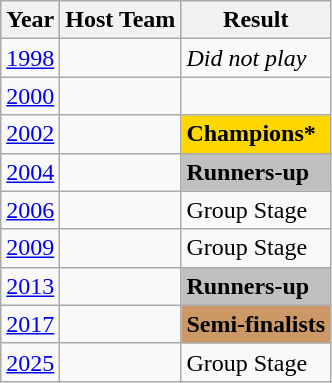<table class="wikitable">
<tr>
<th>Year</th>
<th>Host Team</th>
<th>Result</th>
</tr>
<tr>
<td><a href='#'>1998</a></td>
<td></td>
<td><em>Did not play</em></td>
</tr>
<tr>
<td><a href='#'>2000</a></td>
<td></td>
<td></td>
</tr>
<tr>
<td><a href='#'>2002</a></td>
<td></td>
<td bgcolor=Gold><strong>Champions*</strong></td>
</tr>
<tr>
<td><a href='#'>2004</a></td>
<td></td>
<td bgcolor=Silver><strong>Runners-up</strong></td>
</tr>
<tr>
<td><a href='#'>2006</a></td>
<td></td>
<td>Group Stage</td>
</tr>
<tr>
<td><a href='#'>2009</a></td>
<td></td>
<td>Group Stage</td>
</tr>
<tr>
<td><a href='#'>2013</a></td>
<td></td>
<td bgcolor=Silver><strong>Runners-up</strong></td>
</tr>
<tr>
<td><a href='#'>2017</a></td>
<td></td>
<td bgcolor=#CC9966><strong>Semi-finalists</strong></td>
</tr>
<tr>
<td><a href='#'>2025</a></td>
<td></td>
<td>Group Stage</td>
</tr>
</table>
